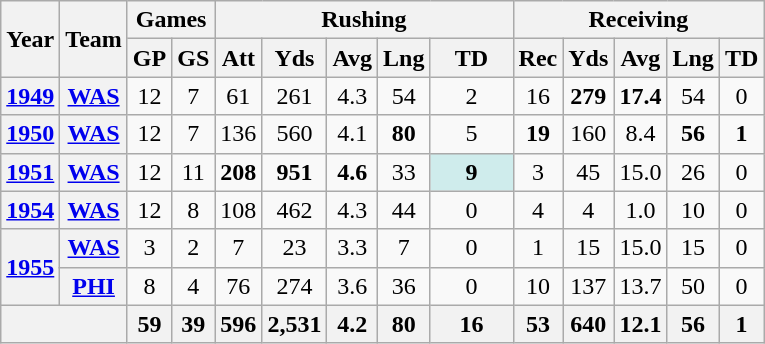<table class="wikitable" style="text-align:center;">
<tr>
<th rowspan="2">Year</th>
<th rowspan="2">Team</th>
<th colspan="2">Games</th>
<th colspan="5">Rushing</th>
<th colspan="5">Receiving</th>
</tr>
<tr>
<th>GP</th>
<th>GS</th>
<th>Att</th>
<th>Yds</th>
<th>Avg</th>
<th>Lng</th>
<th>TD</th>
<th>Rec</th>
<th>Yds</th>
<th>Avg</th>
<th>Lng</th>
<th>TD</th>
</tr>
<tr>
<th><a href='#'>1949</a></th>
<th><a href='#'>WAS</a></th>
<td>12</td>
<td>7</td>
<td>61</td>
<td>261</td>
<td>4.3</td>
<td>54</td>
<td>2</td>
<td>16</td>
<td><strong>279</strong></td>
<td><strong>17.4</strong></td>
<td>54</td>
<td>0</td>
</tr>
<tr>
<th><a href='#'>1950</a></th>
<th><a href='#'>WAS</a></th>
<td>12</td>
<td>7</td>
<td>136</td>
<td>560</td>
<td>4.1</td>
<td><strong>80</strong></td>
<td>5</td>
<td><strong>19</strong></td>
<td>160</td>
<td>8.4</td>
<td><strong>56</strong></td>
<td><strong>1</strong></td>
</tr>
<tr>
<th><a href='#'>1951</a></th>
<th><a href='#'>WAS</a></th>
<td>12</td>
<td>11</td>
<td><strong>208</strong></td>
<td><strong>951</strong></td>
<td><strong>4.6</strong></td>
<td>33</td>
<td style="background:#cfecec; width:3em;"><strong>9</strong></td>
<td>3</td>
<td>45</td>
<td>15.0</td>
<td>26</td>
<td>0</td>
</tr>
<tr>
<th><a href='#'>1954</a></th>
<th><a href='#'>WAS</a></th>
<td>12</td>
<td>8</td>
<td>108</td>
<td>462</td>
<td>4.3</td>
<td>44</td>
<td>0</td>
<td>4</td>
<td>4</td>
<td>1.0</td>
<td>10</td>
<td>0</td>
</tr>
<tr>
<th rowspan="2"><a href='#'>1955</a></th>
<th><a href='#'>WAS</a></th>
<td>3</td>
<td>2</td>
<td>7</td>
<td>23</td>
<td>3.3</td>
<td>7</td>
<td>0</td>
<td>1</td>
<td>15</td>
<td>15.0</td>
<td>15</td>
<td>0</td>
</tr>
<tr>
<th><a href='#'>PHI</a></th>
<td>8</td>
<td>4</td>
<td>76</td>
<td>274</td>
<td>3.6</td>
<td>36</td>
<td>0</td>
<td>10</td>
<td>137</td>
<td>13.7</td>
<td>50</td>
<td>0</td>
</tr>
<tr>
<th colspan="2"></th>
<th>59</th>
<th>39</th>
<th>596</th>
<th>2,531</th>
<th>4.2</th>
<th>80</th>
<th>16</th>
<th>53</th>
<th>640</th>
<th>12.1</th>
<th>56</th>
<th>1</th>
</tr>
</table>
